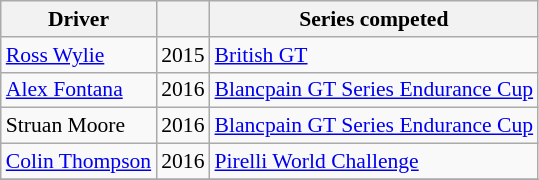<table class="wikitable" style="font-size: 90%;">
<tr>
<th>Driver</th>
<th></th>
<th>Series competed</th>
</tr>
<tr>
<td> <a href='#'>Ross Wylie</a></td>
<td align=center>2015</td>
<td><a href='#'>British GT</a></td>
</tr>
<tr>
<td> <a href='#'>Alex Fontana</a></td>
<td align=center>2016</td>
<td><a href='#'>Blancpain GT Series Endurance Cup</a></td>
</tr>
<tr>
<td> Struan Moore</td>
<td align=center>2016</td>
<td><a href='#'>Blancpain GT Series Endurance Cup</a></td>
</tr>
<tr>
<td> <a href='#'>Colin Thompson</a></td>
<td align=center>2016</td>
<td><a href='#'>Pirelli World Challenge</a></td>
</tr>
<tr>
</tr>
</table>
